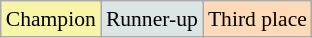<table class=wikitable style="font-size:90%; text-align:center">
<tr>
<td bgcolor=#F7F6A8>Champion</td>
<td bgcolor=#DCE5E5>Runner-up</td>
<td bgcolor=#FFDAB9>Third place</td>
</tr>
</table>
